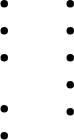<table>
<tr>
<td valign="top"><br><ul><li></li><li></li><li></li></ul><ul><li></li><li></li></ul></td>
<td valign="top"><br><ul><li></li><li></li><li></li><li></li><li></li></ul></td>
</tr>
</table>
